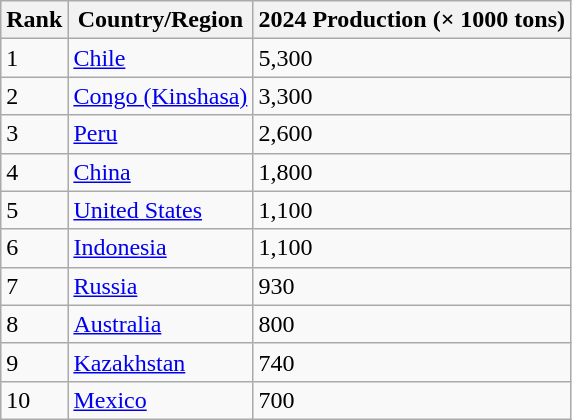<table class="wikitable sortable">
<tr>
<th>Rank</th>
<th>Country/Region</th>
<th>2024 Production (× 1000 tons)</th>
</tr>
<tr>
<td>1</td>
<td> <a href='#'>Chile</a></td>
<td>5,300</td>
</tr>
<tr>
<td>2</td>
<td> <a href='#'>Congo (Kinshasa)</a></td>
<td>3,300</td>
</tr>
<tr>
<td>3</td>
<td> <a href='#'>Peru</a></td>
<td>2,600</td>
</tr>
<tr>
<td>4</td>
<td> <a href='#'>China</a></td>
<td>1,800</td>
</tr>
<tr>
<td>5</td>
<td> <a href='#'>United States</a></td>
<td>1,100</td>
</tr>
<tr>
<td>6</td>
<td> <a href='#'>Indonesia</a></td>
<td>1,100</td>
</tr>
<tr>
<td>7</td>
<td> <a href='#'>Russia</a></td>
<td>930</td>
</tr>
<tr>
<td>8</td>
<td> <a href='#'>Australia</a></td>
<td>800</td>
</tr>
<tr>
<td>9</td>
<td> <a href='#'>Kazakhstan</a></td>
<td>740</td>
</tr>
<tr>
<td>10</td>
<td> <a href='#'>Mexico</a></td>
<td>700</td>
</tr>
</table>
